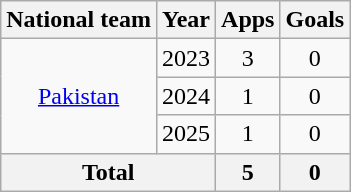<table class="wikitable" style="text-align:center">
<tr>
<th>National team</th>
<th>Year</th>
<th>Apps</th>
<th>Goals</th>
</tr>
<tr>
<td rowspan="3"><a href='#'>Pakistan</a></td>
<td>2023</td>
<td>3</td>
<td>0</td>
</tr>
<tr>
<td>2024</td>
<td>1</td>
<td>0</td>
</tr>
<tr>
<td>2025</td>
<td>1</td>
<td>0</td>
</tr>
<tr>
<th colspan="2">Total</th>
<th>5</th>
<th>0</th>
</tr>
</table>
